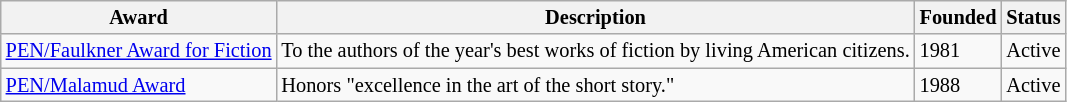<table class="wikitable sortable" style="font-size: 85%;">
<tr>
<th>Award</th>
<th>Description</th>
<th>Founded</th>
<th>Status</th>
</tr>
<tr>
<td><a href='#'>PEN/Faulkner Award for Fiction</a></td>
<td>To the authors of the year's best works of fiction by living American citizens.</td>
<td>1981</td>
<td>Active</td>
</tr>
<tr>
<td><a href='#'>PEN/Malamud Award</a></td>
<td>Honors "excellence in the art of the short story."</td>
<td>1988</td>
<td>Active</td>
</tr>
</table>
